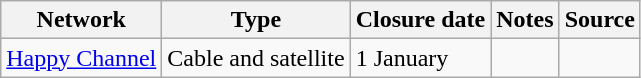<table class="wikitable sortable">
<tr>
<th>Network</th>
<th>Type</th>
<th>Closure date</th>
<th>Notes</th>
<th>Source</th>
</tr>
<tr>
<td><a href='#'>Happy Channel</a></td>
<td>Cable and satellite</td>
<td>1 January</td>
<td></td>
<td></td>
</tr>
</table>
